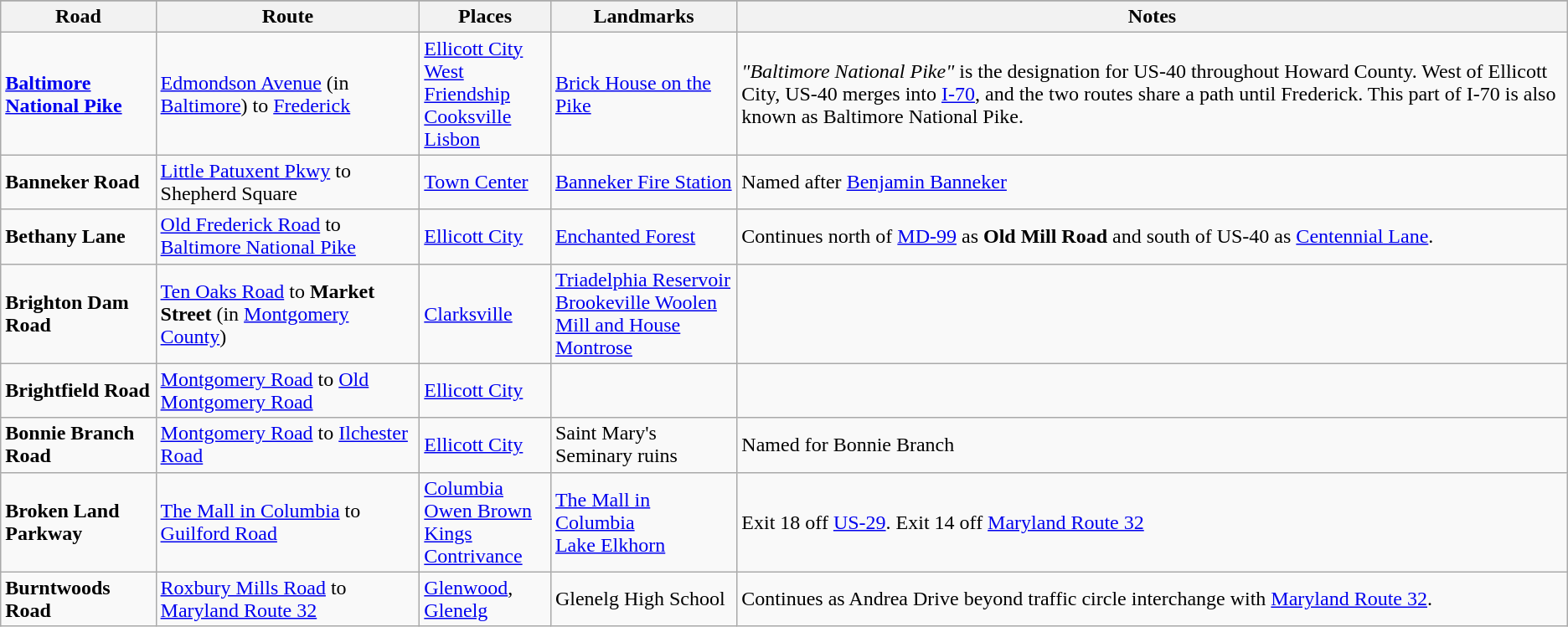<table class="wikitable">
<tr style="background-color:#DDDDDD;text-align:center;">
</tr>
<tr>
<th>Road</th>
<th>Route</th>
<th>Places</th>
<th>Landmarks</th>
<th>Notes</th>
</tr>
<tr>
<td><strong><a href='#'>Baltimore National Pike</a></strong></td>
<td><a href='#'>Edmondson Avenue</a> (in <a href='#'>Baltimore</a>) to <a href='#'>Frederick</a></td>
<td><a href='#'>Ellicott City</a><br><a href='#'>West Friendship</a><br><a href='#'>Cooksville</a><br><a href='#'>Lisbon</a></td>
<td><a href='#'>Brick House on the Pike</a></td>
<td><em>"Baltimore National Pike"</em> is the designation for US-40 throughout Howard County. West of Ellicott City, US-40 merges into <a href='#'>I-70</a>, and the two routes share a path until Frederick. This part of I-70 is also known as Baltimore National Pike.</td>
</tr>
<tr>
<td><strong>Banneker Road</strong></td>
<td><a href='#'>Little Patuxent Pkwy</a> to Shepherd Square</td>
<td><a href='#'>Town Center</a></td>
<td><a href='#'>Banneker Fire Station</a></td>
<td>Named after <a href='#'>Benjamin Banneker</a></td>
</tr>
<tr>
<td><strong>Bethany Lane</strong></td>
<td><a href='#'>Old Frederick Road</a> to <a href='#'>Baltimore National Pike</a></td>
<td><a href='#'>Ellicott City</a></td>
<td><a href='#'>Enchanted Forest</a></td>
<td>Continues north of <a href='#'>MD-99</a> as <strong>Old Mill Road</strong> and south of US-40 as <a href='#'>Centennial Lane</a>.</td>
</tr>
<tr>
<td><strong>Brighton Dam Road</strong></td>
<td><a href='#'>Ten Oaks Road</a> to <strong>Market Street</strong> (in <a href='#'>Montgomery County</a>)</td>
<td><a href='#'>Clarksville</a></td>
<td><a href='#'>Triadelphia Reservoir</a><br><a href='#'>Brookeville Woolen Mill and House</a><br><a href='#'>Montrose</a></td>
<td></td>
</tr>
<tr>
<td><strong>Brightfield Road</strong></td>
<td><a href='#'>Montgomery Road</a> to <a href='#'>Old Montgomery Road</a></td>
<td><a href='#'>Ellicott City</a></td>
<td></td>
<td></td>
</tr>
<tr>
<td><strong>Bonnie Branch Road</strong></td>
<td><a href='#'>Montgomery Road</a> to <a href='#'>Ilchester Road</a></td>
<td><a href='#'>Ellicott City</a></td>
<td>Saint Mary's Seminary ruins</td>
<td>Named for Bonnie Branch</td>
</tr>
<tr>
<td><strong>Broken Land Parkway</strong></td>
<td><a href='#'>The Mall in Columbia</a> to <a href='#'>Guilford Road</a></td>
<td><a href='#'>Columbia</a><br><a href='#'>Owen Brown</a><br><a href='#'>Kings Contrivance</a></td>
<td><a href='#'>The Mall in Columbia</a><br><a href='#'>Lake Elkhorn</a></td>
<td>Exit 18 off <a href='#'>US-29</a>. Exit 14 off <a href='#'>Maryland Route 32</a></td>
</tr>
<tr>
<td><strong>Burntwoods Road</strong></td>
<td><a href='#'>Roxbury Mills Road</a> to <a href='#'>Maryland Route 32</a></td>
<td><a href='#'>Glenwood</a>, <a href='#'>Glenelg</a></td>
<td>Glenelg High School</td>
<td>Continues as Andrea Drive beyond traffic circle interchange with <a href='#'>Maryland Route 32</a>.</td>
</tr>
</table>
